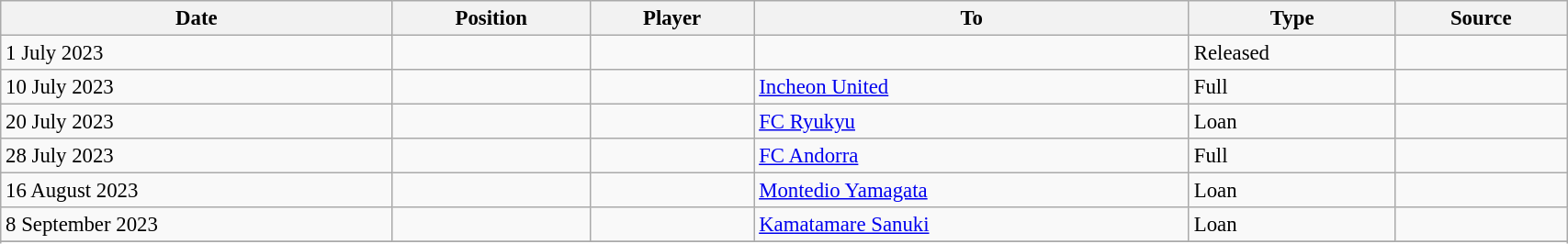<table class="wikitable sortable" style="width:90%; text-align:center; font-size:95%; text-align:left;">
<tr>
<th>Date</th>
<th>Position</th>
<th>Player</th>
<th>To</th>
<th>Type</th>
<th>Source</th>
</tr>
<tr>
<td>1 July 2023</td>
<td></td>
<td></td>
<td></td>
<td>Released</td>
<td></td>
</tr>
<tr>
<td>10 July 2023</td>
<td></td>
<td></td>
<td> <a href='#'>Incheon United</a></td>
<td>Full</td>
<td></td>
</tr>
<tr>
<td>20 July 2023</td>
<td></td>
<td></td>
<td> <a href='#'>FC Ryukyu</a></td>
<td>Loan</td>
<td></td>
</tr>
<tr>
<td>28 July 2023</td>
<td></td>
<td></td>
<td> <a href='#'>FC Andorra</a></td>
<td>Full</td>
<td></td>
</tr>
<tr>
<td>16 August 2023</td>
<td></td>
<td></td>
<td> <a href='#'>Montedio Yamagata</a></td>
<td>Loan</td>
<td></td>
</tr>
<tr>
<td>8 September 2023</td>
<td></td>
<td></td>
<td> <a href='#'>Kamatamare Sanuki</a></td>
<td>Loan</td>
<td></td>
</tr>
<tr>
</tr>
<tr>
</tr>
</table>
